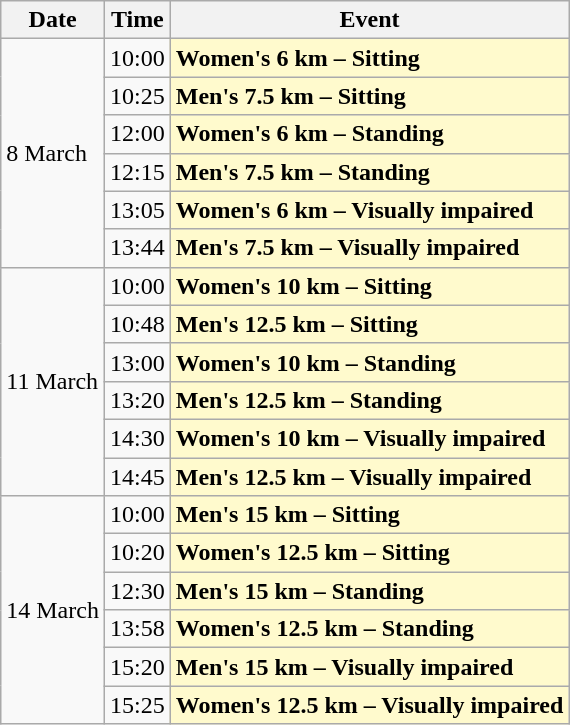<table class=wikitable>
<tr>
<th>Date</th>
<th>Time</th>
<th>Event</th>
</tr>
<tr>
<td rowspan=6>8 March</td>
<td>10:00</td>
<td style=background:lemonchiffon><strong>Women's 6 km – Sitting</strong></td>
</tr>
<tr>
<td>10:25</td>
<td style=background:lemonchiffon><strong>Men's 7.5 km – Sitting</strong></td>
</tr>
<tr>
<td>12:00</td>
<td style=background:lemonchiffon><strong>Women's 6 km – Standing</strong></td>
</tr>
<tr>
<td>12:15</td>
<td style=background:lemonchiffon><strong>Men's 7.5 km – Standing</strong></td>
</tr>
<tr>
<td>13:05</td>
<td style=background:lemonchiffon><strong>Women's 6 km – Visually impaired</strong></td>
</tr>
<tr>
<td>13:44</td>
<td style=background:lemonchiffon><strong>Men's 7.5 km – Visually impaired</strong></td>
</tr>
<tr>
<td rowspan=6>11 March</td>
<td>10:00</td>
<td style=background:lemonchiffon><strong>Women's 10 km – Sitting</strong></td>
</tr>
<tr>
<td>10:48</td>
<td style=background:lemonchiffon><strong>Men's 12.5 km – Sitting</strong></td>
</tr>
<tr>
<td>13:00</td>
<td style=background:lemonchiffon><strong>Women's 10 km – Standing</strong></td>
</tr>
<tr>
<td>13:20</td>
<td style=background:lemonchiffon><strong>Men's 12.5 km – Standing</strong></td>
</tr>
<tr>
<td>14:30</td>
<td style=background:lemonchiffon><strong>Women's 10 km – Visually impaired</strong></td>
</tr>
<tr>
<td>14:45</td>
<td style=background:lemonchiffon><strong>Men's 12.5 km – Visually impaired</strong></td>
</tr>
<tr>
<td rowspan=6>14 March</td>
<td>10:00</td>
<td style=background:lemonchiffon><strong>Men's 15 km – Sitting</strong></td>
</tr>
<tr>
<td>10:20</td>
<td style=background:lemonchiffon><strong>Women's 12.5 km – Sitting</strong></td>
</tr>
<tr>
<td>12:30</td>
<td style=background:lemonchiffon><strong>Men's 15 km – Standing</strong></td>
</tr>
<tr>
<td>13:58</td>
<td style=background:lemonchiffon><strong>Women's 12.5 km – Standing</strong></td>
</tr>
<tr>
<td>15:20</td>
<td style=background:lemonchiffon><strong>Men's 15 km – Visually impaired</strong></td>
</tr>
<tr>
<td>15:25</td>
<td style=background:lemonchiffon><strong>Women's 12.5 km – Visually impaired</strong></td>
</tr>
</table>
